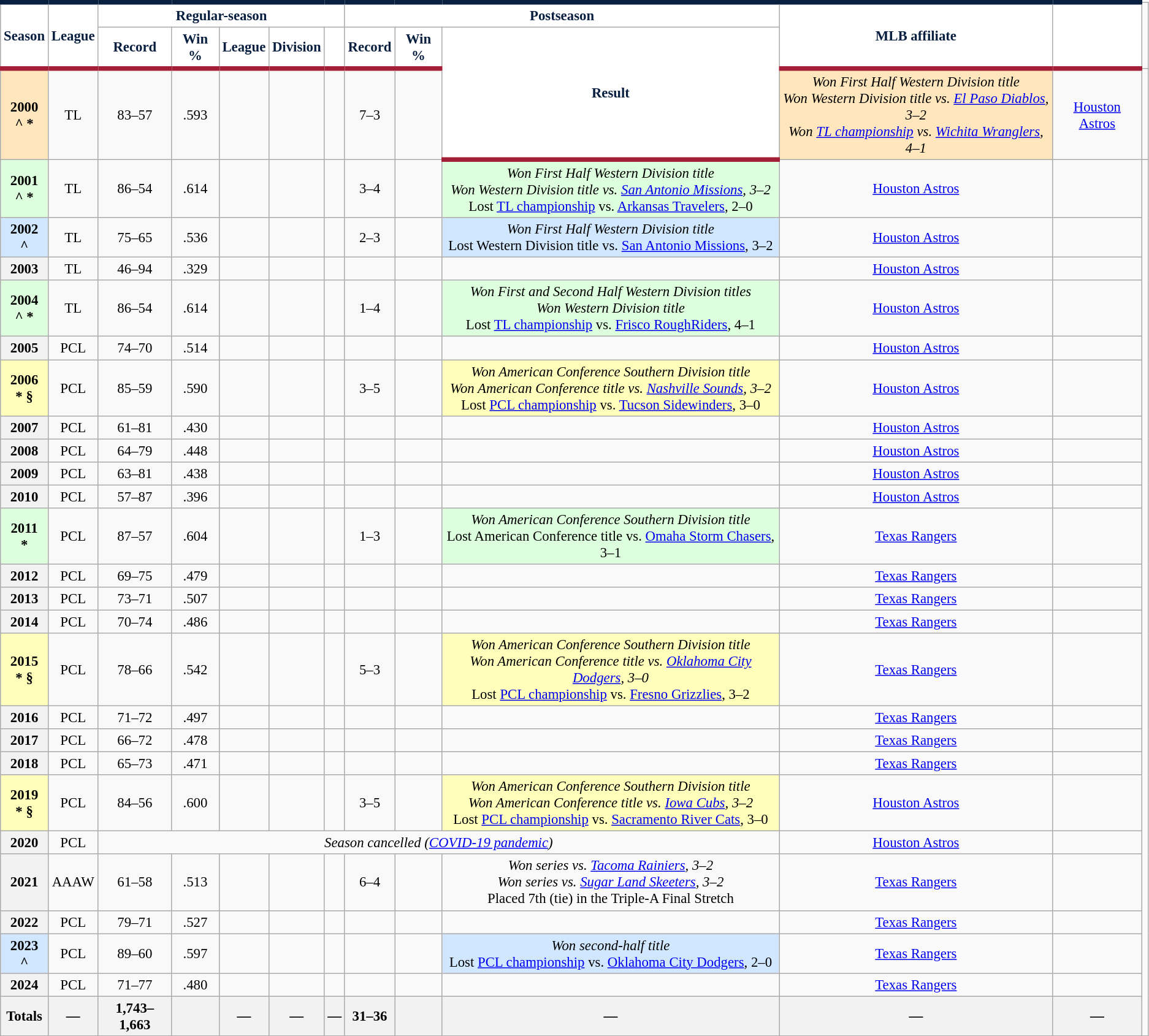<table class="wikitable sortable plainrowheaders" style="font-size: 95%; text-align:center;">
<tr>
<th rowspan="2" scope="col" style="background-color:#ffffff; border-top:#091F40 5px solid; border-bottom:#A31F37 5px solid; color:#091F40">Season</th>
<th rowspan="2" scope="col" style="background-color:#ffffff; border-top:#091F40 5px solid; border-bottom:#A31F37 5px solid; color:#091F40">League</th>
<th colspan="5" scope="col" style="background-color:#ffffff; border-top:#091F40 5px solid; color:#091F40">Regular-season</th>
<th colspan="3" scope="col" style="background-color:#ffffff; border-top:#091F40 5px solid; color:#091F40">Postseason</th>
<th rowspan="2" scope="col" style="background-color:#ffffff; border-top:#091F40 5px solid; border-bottom:#A31F37 5px solid; color:#091F40">MLB affiliate</th>
<th class="unsortable" rowspan="2" scope="col" style="background-color:#ffffff; border-top:#091F40 5px solid; border-bottom:#A31F37 5px solid; color:#091F40"></th>
</tr>
<tr>
<th scope="col" style="background-color:#ffffff; border-bottom:#A31F37 5px solid; color:#091F40">Record</th>
<th scope="col" style="background-color:#ffffff; border-bottom:#A31F37 5px solid; color:#091F40">Win %</th>
<th scope="col" style="background-color:#ffffff; border-bottom:#A31F37 5px solid; color:#091F40">League</th>
<th scope="col" style="background-color:#ffffff; border-bottom:#A31F37 5px solid; color:#091F40">Division</th>
<th scope="col" style="background-color:#ffffff; border-bottom:#A31F37 5px solid; color:#091F40"></th>
<th scope="col" style="background-color:#ffffff; border-bottom:#A31F37 5px solid; color:#091F40">Record</th>
<th scope="col" style="background-color:#ffffff; border-bottom:#A31F37 5px solid; color:#091F40">Win %</th>
<th class="unsortable" rowspan="2" scope="col" style="background-color:#ffffff; border-bottom:#A31F37 5px solid; color:#091F40">Result</th>
</tr>
<tr>
<th scope="row" style="text-align:center; background:#FFE6BD">2000<br>^ * </th>
<td>TL</td>
<td>83–57</td>
<td>.593</td>
<td></td>
<td></td>
<td></td>
<td>7–3</td>
<td></td>
<td bgcolor="#FFE6BD"><em>Won First Half Western Division title</em><br><em>Won Western Division title vs. <a href='#'>El Paso Diablos</a>, 3–2</em><br><em>Won <a href='#'>TL championship</a> vs. <a href='#'>Wichita Wranglers</a>, 4–1</em></td>
<td><a href='#'>Houston Astros</a></td>
<td></td>
</tr>
<tr>
<th scope="row" style="text-align:center; background:#DDFFDD">2001<br>^ *</th>
<td>TL</td>
<td>86–54</td>
<td>.614</td>
<td></td>
<td></td>
<td></td>
<td>3–4</td>
<td></td>
<td bgcolor="#DDFFDD"><em>Won First Half Western Division title</em><br><em>Won Western Division title vs. <a href='#'>San Antonio Missions</a>, 3–2</em><br>Lost <a href='#'>TL championship</a> vs. <a href='#'>Arkansas Travelers</a>, 2–0</td>
<td><a href='#'>Houston Astros</a></td>
<td></td>
</tr>
<tr>
<th scope="row" style="text-align:center; background:#D0E7FF">2002<br>^</th>
<td>TL</td>
<td>75–65</td>
<td>.536</td>
<td></td>
<td></td>
<td></td>
<td>2–3</td>
<td></td>
<td bgcolor="#D0E7FF"><em>Won First Half Western Division title</em><br>Lost Western Division title vs. <a href='#'>San Antonio Missions</a>, 3–2</td>
<td><a href='#'>Houston Astros</a></td>
<td></td>
</tr>
<tr>
<th scope="row" style="text-align:center">2003</th>
<td>TL</td>
<td>46–94</td>
<td>.329</td>
<td></td>
<td></td>
<td></td>
<td></td>
<td></td>
<td></td>
<td><a href='#'>Houston Astros</a></td>
<td></td>
</tr>
<tr>
<th scope="row" style="text-align:center; background:#DDFFDD">2004<br>^ *</th>
<td>TL</td>
<td>86–54</td>
<td>.614</td>
<td></td>
<td></td>
<td></td>
<td>1–4</td>
<td></td>
<td bgcolor="#DDFFDD"><em>Won First and Second Half Western Division titles</em><br><em>Won Western Division title</em><br>Lost <a href='#'>TL championship</a> vs. <a href='#'>Frisco RoughRiders</a>, 4–1</td>
<td><a href='#'>Houston Astros</a></td>
<td></td>
</tr>
<tr>
<th scope="row" style="text-align:center">2005</th>
<td>PCL</td>
<td>74–70</td>
<td>.514</td>
<td></td>
<td></td>
<td></td>
<td></td>
<td></td>
<td></td>
<td><a href='#'>Houston Astros</a></td>
<td></td>
</tr>
<tr>
<th scope="row" style="text-align:center; background:#FFFFBB">2006<br>* §</th>
<td>PCL</td>
<td>85–59</td>
<td>.590</td>
<td></td>
<td></td>
<td></td>
<td>3–5</td>
<td></td>
<td bgcolor="#FFFFBB"><em>Won American Conference Southern Division title</em><br><em>Won American Conference title vs. <a href='#'>Nashville Sounds</a>, 3–2</em><br>Lost <a href='#'>PCL championship</a> vs. <a href='#'>Tucson Sidewinders</a>, 3–0</td>
<td><a href='#'>Houston Astros</a></td>
<td></td>
</tr>
<tr>
<th scope="row" style="text-align:center">2007</th>
<td>PCL</td>
<td>61–81</td>
<td>.430</td>
<td></td>
<td></td>
<td></td>
<td></td>
<td></td>
<td></td>
<td><a href='#'>Houston Astros</a></td>
<td></td>
</tr>
<tr>
<th scope="row" style="text-align:center">2008</th>
<td>PCL</td>
<td>64–79</td>
<td>.448</td>
<td></td>
<td></td>
<td></td>
<td></td>
<td></td>
<td></td>
<td><a href='#'>Houston Astros</a></td>
<td></td>
</tr>
<tr>
<th scope="row" style="text-align:center">2009</th>
<td>PCL</td>
<td>63–81</td>
<td>.438</td>
<td></td>
<td></td>
<td></td>
<td></td>
<td></td>
<td></td>
<td><a href='#'>Houston Astros</a></td>
<td></td>
</tr>
<tr>
<th scope="row" style="text-align:center">2010</th>
<td>PCL</td>
<td>57–87</td>
<td>.396</td>
<td></td>
<td></td>
<td></td>
<td></td>
<td></td>
<td></td>
<td><a href='#'>Houston Astros</a></td>
<td></td>
</tr>
<tr>
<th scope="row" style="text-align:center; background:#DDFFDD">2011<br>*</th>
<td>PCL</td>
<td>87–57</td>
<td>.604</td>
<td></td>
<td></td>
<td></td>
<td>1–3</td>
<td></td>
<td bgcolor="#DDFFDD"><em>Won American Conference Southern Division title</em><br>Lost American Conference title vs. <a href='#'>Omaha Storm Chasers</a>, 3–1</td>
<td><a href='#'>Texas Rangers</a></td>
<td></td>
</tr>
<tr>
<th scope="row" style="text-align:center">2012</th>
<td>PCL</td>
<td>69–75</td>
<td>.479</td>
<td></td>
<td></td>
<td></td>
<td></td>
<td></td>
<td></td>
<td><a href='#'>Texas Rangers</a></td>
<td></td>
</tr>
<tr>
<th scope="row" style="text-align:center">2013</th>
<td>PCL</td>
<td>73–71</td>
<td>.507</td>
<td></td>
<td></td>
<td></td>
<td></td>
<td></td>
<td></td>
<td><a href='#'>Texas Rangers</a></td>
<td></td>
</tr>
<tr>
<th scope="row" style="text-align:center">2014</th>
<td>PCL</td>
<td>70–74</td>
<td>.486</td>
<td></td>
<td></td>
<td></td>
<td></td>
<td></td>
<td></td>
<td><a href='#'>Texas Rangers</a></td>
<td></td>
</tr>
<tr>
<th scope="row" style="text-align:center; background:#FFFFBB">2015<br>* §</th>
<td>PCL</td>
<td>78–66</td>
<td>.542</td>
<td></td>
<td></td>
<td></td>
<td>5–3</td>
<td></td>
<td bgcolor="#FFFFBB"><em>Won American Conference Southern Division title</em><br><em>Won American Conference title vs. <a href='#'>Oklahoma City Dodgers</a>, 3–0</em><br>Lost <a href='#'>PCL championship</a> vs. <a href='#'>Fresno Grizzlies</a>, 3–2</td>
<td><a href='#'>Texas Rangers</a></td>
<td></td>
</tr>
<tr>
<th scope="row" style="text-align:center">2016</th>
<td>PCL</td>
<td>71–72</td>
<td>.497</td>
<td></td>
<td></td>
<td></td>
<td></td>
<td></td>
<td></td>
<td><a href='#'>Texas Rangers</a></td>
<td></td>
</tr>
<tr>
<th scope="row" style="text-align:center">2017</th>
<td>PCL</td>
<td>66–72</td>
<td>.478</td>
<td></td>
<td></td>
<td></td>
<td></td>
<td></td>
<td></td>
<td><a href='#'>Texas Rangers</a></td>
<td></td>
</tr>
<tr>
<th scope="row" style="text-align:center">2018</th>
<td>PCL</td>
<td>65–73</td>
<td>.471</td>
<td></td>
<td></td>
<td></td>
<td></td>
<td></td>
<td></td>
<td><a href='#'>Texas Rangers</a></td>
<td></td>
</tr>
<tr>
<th scope="row" style="text-align:center; background:#FFFFBB">2019<br>* §</th>
<td>PCL</td>
<td>84–56</td>
<td>.600</td>
<td></td>
<td></td>
<td></td>
<td>3–5</td>
<td></td>
<td bgcolor="#FFFFBB"><em>Won American Conference Southern Division title</em><br><em>Won American Conference title vs. <a href='#'>Iowa Cubs</a>, 3–2</em><br>Lost <a href='#'>PCL championship</a> vs. <a href='#'>Sacramento River Cats</a>, 3–0</td>
<td><a href='#'>Houston Astros</a></td>
<td></td>
</tr>
<tr>
<th scope="row" style="text-align:center">2020</th>
<td>PCL</td>
<td colspan="8"><em>Season cancelled (<a href='#'>COVID-19 pandemic</a>)</em></td>
<td><a href='#'>Houston Astros</a></td>
<td></td>
</tr>
<tr>
<th scope="row" style="text-align:center">2021</th>
<td>AAAW</td>
<td>61–58</td>
<td>.513</td>
<td></td>
<td></td>
<td></td>
<td>6–4</td>
<td></td>
<td><em>Won series vs. <a href='#'>Tacoma Rainiers</a>, 3–2</em><br><em>Won series vs. <a href='#'>Sugar Land Skeeters</a>, 3–2</em><br>Placed 7th (tie) in the Triple-A Final Stretch</td>
<td><a href='#'>Texas Rangers</a></td>
<td></td>
</tr>
<tr>
<th scope="row" style="text-align:center">2022</th>
<td>PCL</td>
<td>79–71</td>
<td>.527</td>
<td></td>
<td></td>
<td></td>
<td></td>
<td></td>
<td></td>
<td><a href='#'>Texas Rangers</a></td>
<td></td>
</tr>
<tr>
<th scope="row" style="text-align:center; background:#D0E7FF">2023<br>^</th>
<td>PCL</td>
<td>89–60</td>
<td>.597</td>
<td></td>
<td></td>
<td></td>
<td></td>
<td></td>
<td bgcolor="#D0E7FF"><em>Won second-half title</em><br>Lost <a href='#'>PCL championship</a> vs. <a href='#'>Oklahoma City Dodgers</a>, 2–0</td>
<td><a href='#'>Texas Rangers</a></td>
<td></td>
</tr>
<tr>
<th scope="row" style="text-align:center">2024</th>
<td>PCL</td>
<td>71–77</td>
<td>.480</td>
<td></td>
<td></td>
<td></td>
<td></td>
<td></td>
<td></td>
<td><a href='#'>Texas Rangers</a></td>
<td></td>
</tr>
<tr class="sortbottom">
<th scope="row" style="text-align:center"><strong>Totals</strong></th>
<th>—</th>
<th>1,743–1,663</th>
<th></th>
<th>—</th>
<th>—</th>
<th>—</th>
<th>31–36</th>
<th></th>
<th>—</th>
<th>—</th>
<th>—</th>
</tr>
</table>
